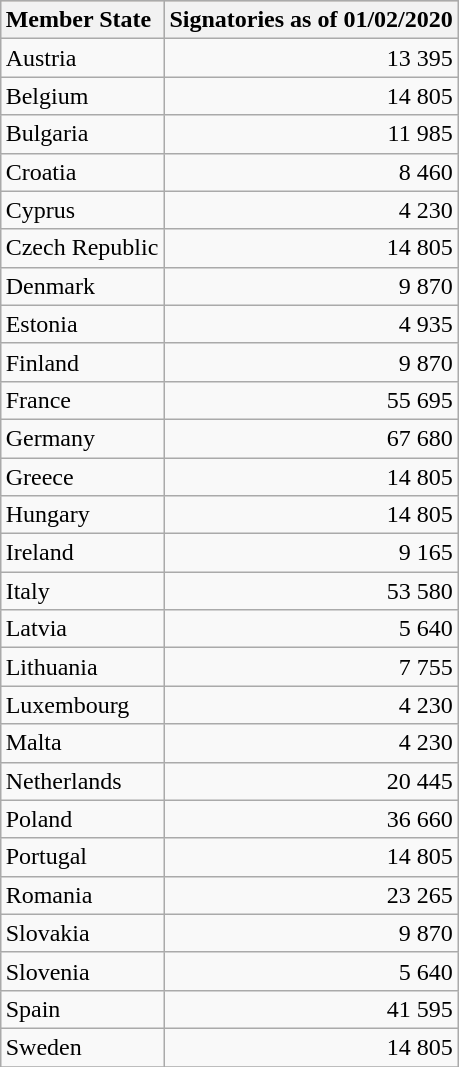<table class="wikitable sortable" style="float:right; margin-left:2em">
<tr style="background:#cdc0b0;">
<th style="text-align:left">Member State</th>
<th>Signatories as of 01/02/2020</th>
</tr>
<tr>
<td style="text-align:left">Austria</td>
<td style="text-align:right">13 395</td>
</tr>
<tr>
<td style="text-align:left">Belgium</td>
<td style="text-align:right">14 805</td>
</tr>
<tr>
<td style="text-align:left">Bulgaria</td>
<td style="text-align:right">11 985</td>
</tr>
<tr>
<td style="text-align:left">Croatia</td>
<td style="text-align:right">8 460</td>
</tr>
<tr>
<td style="text-align:left">Cyprus</td>
<td style="text-align:right">4 230</td>
</tr>
<tr>
<td style="text-align:left">Czech Republic</td>
<td style="text-align:right">14 805</td>
</tr>
<tr>
<td style="text-align:left">Denmark</td>
<td style="text-align:right">9 870</td>
</tr>
<tr>
<td style="text-align:left">Estonia</td>
<td style="text-align:right">4 935</td>
</tr>
<tr>
<td style="text-align:left">Finland</td>
<td style="text-align:right">9 870</td>
</tr>
<tr>
<td style="text-align:left">France</td>
<td style="text-align:right">55 695</td>
</tr>
<tr>
<td style="text-align:left">Germany</td>
<td style="text-align:right">67 680</td>
</tr>
<tr>
<td style="text-align:left">Greece</td>
<td style="text-align:right">14 805</td>
</tr>
<tr>
<td style="text-align:left">Hungary</td>
<td style="text-align:right">14 805</td>
</tr>
<tr>
<td style="text-align:left">Ireland</td>
<td style="text-align:right">9 165</td>
</tr>
<tr>
<td style="text-align:left">Italy</td>
<td style="text-align:right">53 580</td>
</tr>
<tr>
<td style="text-align:left">Latvia</td>
<td style="text-align:right">5 640</td>
</tr>
<tr>
<td style="text-align:left">Lithuania</td>
<td style="text-align:right">7 755</td>
</tr>
<tr>
<td style="text-align:left">Luxembourg</td>
<td style="text-align:right">4 230</td>
</tr>
<tr>
<td style="text-align:left">Malta</td>
<td style="text-align:right">4 230</td>
</tr>
<tr>
<td style="text-align:left">Netherlands</td>
<td style="text-align:right">20 445</td>
</tr>
<tr>
<td style="text-align:left">Poland</td>
<td style="text-align:right">36 660</td>
</tr>
<tr>
<td style="text-align:left">Portugal</td>
<td style="text-align:right">14 805</td>
</tr>
<tr>
<td style="text-align:left">Romania</td>
<td style="text-align:right">23 265</td>
</tr>
<tr>
<td style="text-align:left">Slovakia</td>
<td style="text-align:right">9 870</td>
</tr>
<tr>
<td style="text-align:left">Slovenia</td>
<td style="text-align:right">5 640</td>
</tr>
<tr>
<td style="text-align:left">Spain</td>
<td style="text-align:right">41 595</td>
</tr>
<tr>
<td style="text-align:left">Sweden</td>
<td style="text-align:right">14 805</td>
</tr>
<tr>
</tr>
</table>
